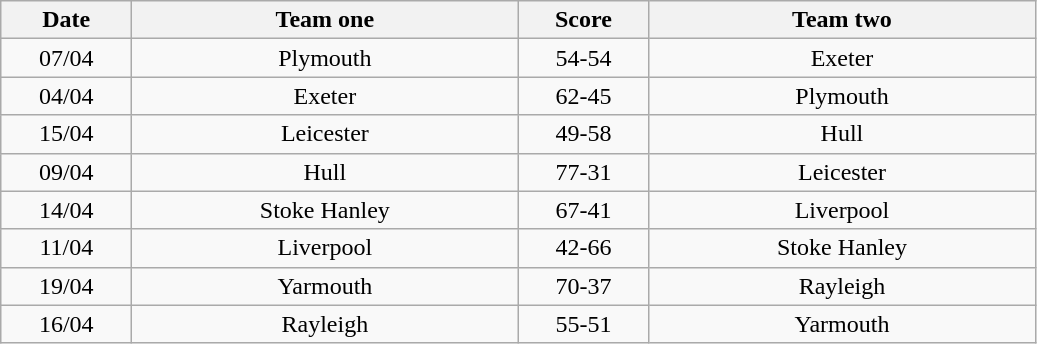<table class="wikitable" style="text-align: center">
<tr>
<th width=80>Date</th>
<th width=250>Team one</th>
<th width=80>Score</th>
<th width=250>Team two</th>
</tr>
<tr>
<td>07/04</td>
<td>Plymouth</td>
<td>54-54</td>
<td>Exeter</td>
</tr>
<tr>
<td>04/04</td>
<td>Exeter</td>
<td>62-45</td>
<td>Plymouth</td>
</tr>
<tr>
<td>15/04</td>
<td>Leicester</td>
<td>49-58</td>
<td>Hull</td>
</tr>
<tr>
<td>09/04</td>
<td>Hull</td>
<td>77-31</td>
<td>Leicester</td>
</tr>
<tr>
<td>14/04</td>
<td>Stoke Hanley</td>
<td>67-41</td>
<td>Liverpool</td>
</tr>
<tr>
<td>11/04</td>
<td>Liverpool</td>
<td>42-66</td>
<td>Stoke Hanley</td>
</tr>
<tr>
<td>19/04</td>
<td>Yarmouth</td>
<td>70-37</td>
<td>Rayleigh</td>
</tr>
<tr>
<td>16/04</td>
<td>Rayleigh</td>
<td>55-51</td>
<td>Yarmouth</td>
</tr>
</table>
